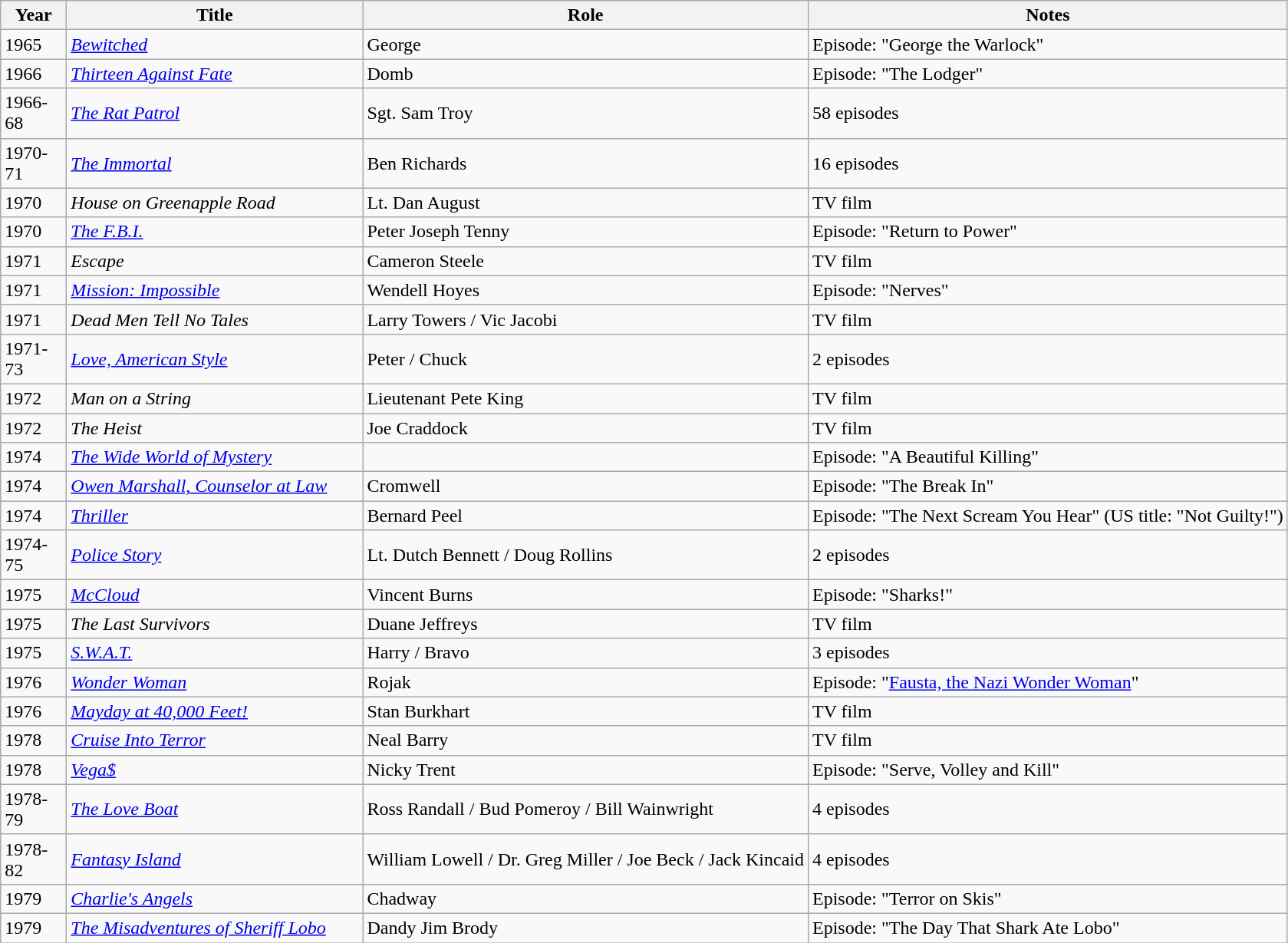<table class="wikitable sortable">
<tr>
<th scope="col" style="width: 50px;">Year</th>
<th scope="col" style="width: 250px;">Title</th>
<th>Role</th>
<th class="unsortable">Notes</th>
</tr>
<tr>
<td>1965</td>
<td><em><a href='#'>Bewitched</a></em></td>
<td>George</td>
<td>Episode: "George the Warlock"</td>
</tr>
<tr>
<td>1966</td>
<td><em><a href='#'>Thirteen Against Fate</a></em></td>
<td>Domb</td>
<td>Episode: "The Lodger"</td>
</tr>
<tr>
<td>1966-68</td>
<td><em><a href='#'>The Rat Patrol</a></em></td>
<td>Sgt. Sam Troy</td>
<td>58 episodes</td>
</tr>
<tr>
<td>1970-71</td>
<td><em><a href='#'>The Immortal</a></em></td>
<td>Ben Richards</td>
<td>16 episodes</td>
</tr>
<tr>
<td>1970</td>
<td><em>House on Greenapple Road</em></td>
<td>Lt. Dan August</td>
<td>TV film</td>
</tr>
<tr>
<td>1970</td>
<td><em><a href='#'>The F.B.I.</a></em></td>
<td>Peter Joseph Tenny</td>
<td>Episode: "Return to Power"</td>
</tr>
<tr>
<td>1971</td>
<td><em>Escape</em></td>
<td>Cameron Steele</td>
<td>TV film</td>
</tr>
<tr>
<td>1971</td>
<td><em><a href='#'>Mission: Impossible</a></em></td>
<td>Wendell Hoyes</td>
<td>Episode: "Nerves"</td>
</tr>
<tr>
<td>1971</td>
<td><em>Dead Men Tell No Tales</em></td>
<td>Larry Towers / Vic Jacobi</td>
<td>TV film</td>
</tr>
<tr>
<td>1971-73</td>
<td><em><a href='#'>Love, American Style</a></em></td>
<td>Peter / Chuck</td>
<td>2 episodes</td>
</tr>
<tr>
<td>1972</td>
<td><em>Man on a String</em></td>
<td>Lieutenant Pete King</td>
<td>TV film</td>
</tr>
<tr>
<td>1972</td>
<td><em>The Heist</em></td>
<td>Joe Craddock</td>
<td>TV film</td>
</tr>
<tr>
<td>1974</td>
<td><em><a href='#'>The Wide World of Mystery</a></em></td>
<td></td>
<td>Episode: "A Beautiful Killing"</td>
</tr>
<tr>
<td>1974</td>
<td><em><a href='#'>Owen Marshall, Counselor at Law</a></em></td>
<td>Cromwell</td>
<td>Episode: "The Break In"</td>
</tr>
<tr>
<td>1974</td>
<td><em><a href='#'>Thriller</a></em></td>
<td>Bernard Peel</td>
<td>Episode: "The Next Scream You Hear" (US title: "Not Guilty!")</td>
</tr>
<tr>
<td>1974-75</td>
<td><em><a href='#'>Police Story</a></em></td>
<td>Lt. Dutch Bennett / Doug Rollins</td>
<td>2 episodes</td>
</tr>
<tr>
<td>1975</td>
<td><em><a href='#'>McCloud</a></em></td>
<td>Vincent Burns</td>
<td>Episode: "Sharks!"</td>
</tr>
<tr>
<td>1975</td>
<td><em>The Last Survivors</em></td>
<td>Duane Jeffreys</td>
<td>TV film</td>
</tr>
<tr>
<td>1975</td>
<td><em><a href='#'>S.W.A.T.</a></em></td>
<td>Harry / Bravo</td>
<td>3 episodes</td>
</tr>
<tr>
<td>1976</td>
<td><em><a href='#'>Wonder Woman</a></em></td>
<td>Rojak</td>
<td>Episode: "<a href='#'>Fausta, the Nazi Wonder Woman</a>"</td>
</tr>
<tr>
<td>1976</td>
<td><em><a href='#'>Mayday at 40,000 Feet!</a></em></td>
<td>Stan Burkhart</td>
<td>TV film</td>
</tr>
<tr>
<td>1978</td>
<td><em><a href='#'>Cruise Into Terror</a></em></td>
<td>Neal Barry</td>
<td>TV film</td>
</tr>
<tr>
<td>1978</td>
<td><em><a href='#'>Vega$</a></em></td>
<td>Nicky Trent</td>
<td>Episode: "Serve, Volley and Kill"</td>
</tr>
<tr>
<td>1978-79</td>
<td><em><a href='#'>The Love Boat</a></em></td>
<td>Ross Randall / Bud Pomeroy / Bill Wainwright</td>
<td>4 episodes</td>
</tr>
<tr>
<td>1978-82</td>
<td><em><a href='#'>Fantasy Island</a></em></td>
<td>William Lowell / Dr. Greg Miller / Joe Beck / Jack Kincaid</td>
<td>4 episodes</td>
</tr>
<tr>
<td>1979</td>
<td><em><a href='#'>Charlie's Angels</a></em></td>
<td>Chadway</td>
<td>Episode: "Terror on Skis"</td>
</tr>
<tr>
<td>1979</td>
<td><em><a href='#'>The Misadventures of Sheriff Lobo</a></em></td>
<td>Dandy Jim Brody</td>
<td>Episode: "The Day That Shark Ate Lobo"</td>
</tr>
</table>
